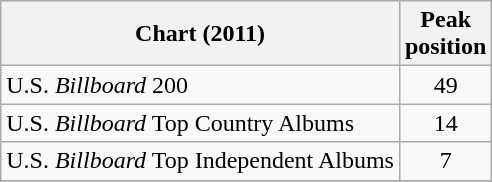<table class="wikitable">
<tr>
<th>Chart (2011)</th>
<th>Peak<br>position</th>
</tr>
<tr>
<td>U.S. <em>Billboard</em> 200</td>
<td align="center">49</td>
</tr>
<tr>
<td>U.S. <em>Billboard</em> Top Country Albums</td>
<td align="center">14</td>
</tr>
<tr>
<td>U.S. <em>Billboard</em> Top Independent Albums</td>
<td align="center">7</td>
</tr>
<tr>
</tr>
</table>
